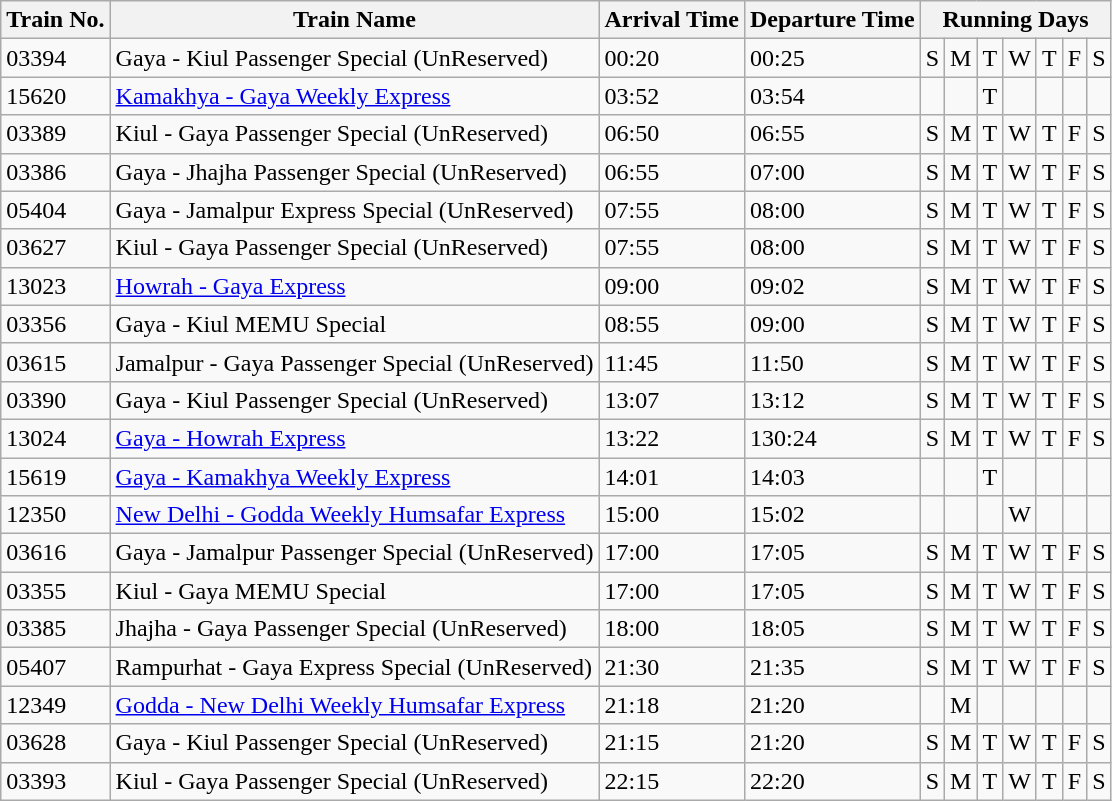<table class="wikitable defaultcenter">
<tr>
<th>Train No.</th>
<th>Train Name</th>
<th>Arrival Time</th>
<th>Departure Time</th>
<th colspan="7">Running Days</th>
</tr>
<tr>
<td>03394</td>
<td>Gaya - Kiul Passenger Special (UnReserved)</td>
<td>00:20</td>
<td>00:25</td>
<td>S</td>
<td>M</td>
<td>T</td>
<td>W</td>
<td>T</td>
<td>F</td>
<td>S</td>
</tr>
<tr>
<td>15620</td>
<td><a href='#'>Kamakhya - Gaya Weekly Express</a></td>
<td>03:52</td>
<td>03:54</td>
<td></td>
<td></td>
<td>T</td>
<td></td>
<td></td>
<td></td>
<td></td>
</tr>
<tr>
<td>03389</td>
<td>Kiul - Gaya Passenger Special (UnReserved)</td>
<td>06:50</td>
<td>06:55</td>
<td>S</td>
<td>M</td>
<td>T</td>
<td>W</td>
<td>T</td>
<td>F</td>
<td>S</td>
</tr>
<tr>
<td>03386</td>
<td>Gaya - Jhajha Passenger Special (UnReserved)</td>
<td>06:55</td>
<td>07:00</td>
<td>S</td>
<td>M</td>
<td>T</td>
<td>W</td>
<td>T</td>
<td>F</td>
<td>S</td>
</tr>
<tr>
<td>05404</td>
<td>Gaya - Jamalpur Express Special (UnReserved)</td>
<td>07:55</td>
<td>08:00</td>
<td>S</td>
<td>M</td>
<td>T</td>
<td>W</td>
<td>T</td>
<td>F</td>
<td>S</td>
</tr>
<tr>
<td>03627</td>
<td>Kiul - Gaya Passenger Special (UnReserved)</td>
<td>07:55</td>
<td>08:00</td>
<td>S</td>
<td>M</td>
<td>T</td>
<td>W</td>
<td>T</td>
<td>F</td>
<td>S</td>
</tr>
<tr>
<td>13023</td>
<td><a href='#'>Howrah - Gaya Express</a></td>
<td>09:00</td>
<td>09:02</td>
<td>S</td>
<td>M</td>
<td>T</td>
<td>W</td>
<td>T</td>
<td>F</td>
<td>S</td>
</tr>
<tr>
<td>03356</td>
<td>Gaya - Kiul MEMU Special</td>
<td>08:55</td>
<td>09:00</td>
<td>S</td>
<td>M</td>
<td>T</td>
<td>W</td>
<td>T</td>
<td>F</td>
<td>S</td>
</tr>
<tr>
<td>03615</td>
<td>Jamalpur - Gaya Passenger Special (UnReserved)</td>
<td>11:45</td>
<td>11:50</td>
<td>S</td>
<td>M</td>
<td>T</td>
<td>W</td>
<td>T</td>
<td>F</td>
<td>S</td>
</tr>
<tr>
<td>03390</td>
<td>Gaya - Kiul Passenger Special (UnReserved)</td>
<td>13:07</td>
<td>13:12</td>
<td>S</td>
<td>M</td>
<td>T</td>
<td>W</td>
<td>T</td>
<td>F</td>
<td>S</td>
</tr>
<tr>
<td>13024</td>
<td><a href='#'>Gaya - Howrah Express</a></td>
<td>13:22</td>
<td>130:24</td>
<td>S</td>
<td>M</td>
<td>T</td>
<td>W</td>
<td>T</td>
<td>F</td>
<td>S</td>
</tr>
<tr>
<td>15619</td>
<td><a href='#'>Gaya - Kamakhya Weekly Express</a></td>
<td>14:01</td>
<td>14:03</td>
<td></td>
<td></td>
<td>T</td>
<td></td>
<td></td>
<td></td>
<td></td>
</tr>
<tr>
<td>12350</td>
<td><a href='#'>New Delhi - Godda Weekly Humsafar Express</a></td>
<td>15:00</td>
<td>15:02</td>
<td></td>
<td></td>
<td></td>
<td>W</td>
<td></td>
<td></td>
<td></td>
</tr>
<tr>
<td>03616</td>
<td>Gaya - Jamalpur Passenger Special (UnReserved)</td>
<td>17:00</td>
<td>17:05</td>
<td>S</td>
<td>M</td>
<td>T</td>
<td>W</td>
<td>T</td>
<td>F</td>
<td>S</td>
</tr>
<tr>
<td>03355</td>
<td>Kiul - Gaya MEMU Special</td>
<td>17:00</td>
<td>17:05</td>
<td>S</td>
<td>M</td>
<td>T</td>
<td>W</td>
<td>T</td>
<td>F</td>
<td>S</td>
</tr>
<tr>
<td>03385</td>
<td>Jhajha - Gaya Passenger Special (UnReserved)</td>
<td>18:00</td>
<td>18:05</td>
<td>S</td>
<td>M</td>
<td>T</td>
<td>W</td>
<td>T</td>
<td>F</td>
<td>S</td>
</tr>
<tr>
<td>05407</td>
<td>Rampurhat - Gaya Express Special (UnReserved)</td>
<td>21:30</td>
<td>21:35</td>
<td>S</td>
<td>M</td>
<td>T</td>
<td>W</td>
<td>T</td>
<td>F</td>
<td>S</td>
</tr>
<tr>
<td>12349</td>
<td><a href='#'>Godda - New Delhi Weekly Humsafar Express</a></td>
<td>21:18</td>
<td>21:20</td>
<td></td>
<td>M</td>
<td></td>
<td></td>
<td></td>
<td></td>
<td></td>
</tr>
<tr>
<td>03628</td>
<td>Gaya - Kiul Passenger Special (UnReserved)</td>
<td>21:15</td>
<td>21:20</td>
<td>S</td>
<td>M</td>
<td>T</td>
<td>W</td>
<td>T</td>
<td>F</td>
<td>S</td>
</tr>
<tr>
<td>03393</td>
<td>Kiul - Gaya Passenger Special (UnReserved)</td>
<td>22:15</td>
<td>22:20</td>
<td>S</td>
<td>M</td>
<td>T</td>
<td>W</td>
<td>T</td>
<td>F</td>
<td>S</td>
</tr>
</table>
